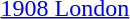<table>
<tr>
<td><a href='#'>1908 London</a><br></td>
<td></td>
<td></td>
<td></td>
</tr>
</table>
